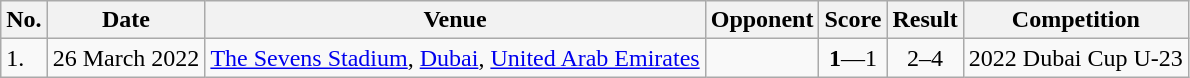<table class="wikitable">
<tr>
<th>No.</th>
<th>Date</th>
<th>Venue</th>
<th>Opponent</th>
<th>Score</th>
<th>Result</th>
<th>Competition</th>
</tr>
<tr>
<td>1.</td>
<td>26 March 2022</td>
<td><a href='#'>The Sevens Stadium</a>, <a href='#'>Dubai</a>, <a href='#'>United Arab Emirates</a></td>
<td></td>
<td align=center><strong>1</strong>—1</td>
<td align=center>2–4</td>
<td>2022 Dubai Cup U-23</td>
</tr>
</table>
